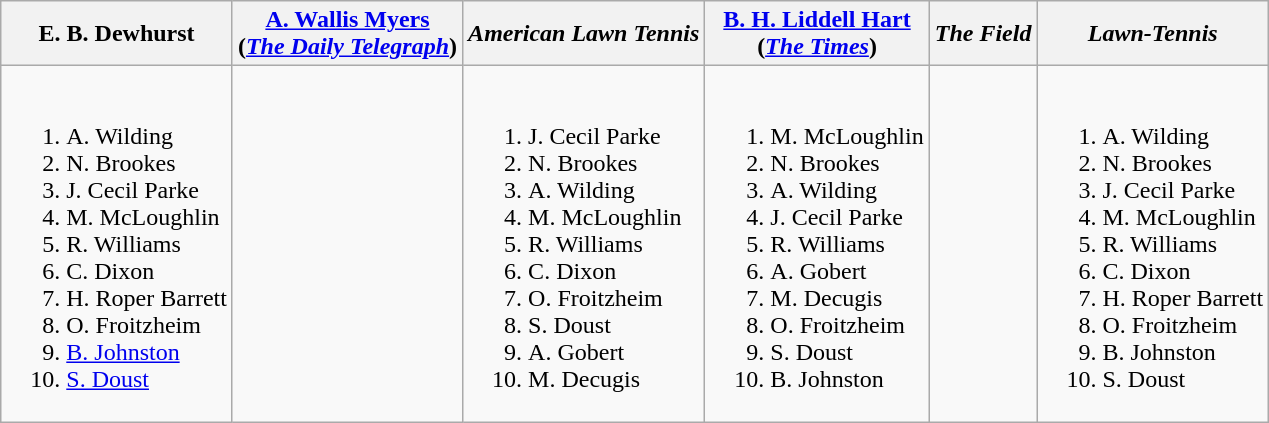<table class="wikitable">
<tr>
<th>E. B. Dewhurst</th>
<th><a href='#'>A. Wallis Myers</a><em></em><br>(<em><a href='#'>The Daily Telegraph</a></em>)</th>
<th><em>American Lawn Tennis</em></th>
<th><a href='#'>B. H. Liddell Hart</a><br>(<em><a href='#'>The Times</a></em>)</th>
<th><em>The Field</em></th>
<th><em>Lawn-Tennis</em></th>
</tr>
<tr style="vertical-align: top;">
<td style="white-space: nowrap;"><br><ol><li> A. Wilding</li><li> N. Brookes</li><li> J. Cecil Parke</li><li> M. McLoughlin</li><li> R. Williams</li><li> C. Dixon</li><li> H. Roper Barrett</li><li> O. Froitzheim</li><li> <a href='#'>B. Johnston</a></li><li> <a href='#'>S. Doust</a></li></ol></td>
<td style="white-space: nowrap;"><br></td>
<td style="white-space: nowrap;"><br><ol><li> J. Cecil Parke</li><li> N. Brookes</li><li> A. Wilding</li><li> M. McLoughlin</li><li> R. Williams</li><li> C. Dixon</li><li> O. Froitzheim</li><li> S. Doust</li><li> A. Gobert</li><li> M. Decugis</li></ol></td>
<td style="white-space: nowrap;"><br><ol><li> M. McLoughlin</li><li> N. Brookes</li><li> A. Wilding</li><li> J. Cecil Parke</li><li> R. Williams</li><li> A. Gobert</li><li> M. Decugis</li><li> O. Froitzheim</li><li> S. Doust</li><li> B. Johnston</li></ol></td>
<td></td>
<td style="white-space: nowrap;"><br><ol><li> A. Wilding</li><li> N. Brookes</li><li> J. Cecil Parke</li><li> M. McLoughlin</li><li> R. Williams</li><li> C. Dixon</li><li> H. Roper Barrett</li><li> O. Froitzheim</li><li> B. Johnston</li><li> S. Doust</li></ol></td>
</tr>
</table>
